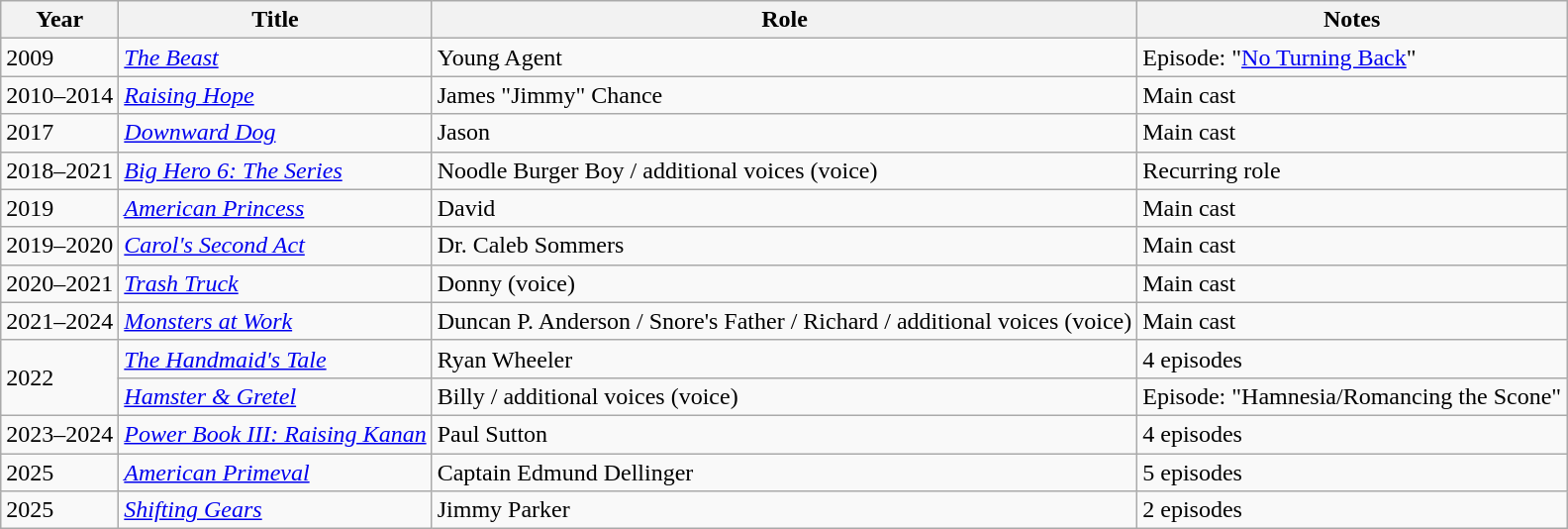<table class="wikitable plainrowheaders sortable">
<tr>
<th scope="col">Year</th>
<th scope="col">Title</th>
<th scope="col">Role</th>
<th scope="col" class="unsortable">Notes</th>
</tr>
<tr>
<td>2009</td>
<td><em><a href='#'>The Beast</a></em></td>
<td>Young Agent</td>
<td>Episode: "<a href='#'>No Turning Back</a>"</td>
</tr>
<tr>
<td>2010–2014</td>
<td><em><a href='#'>Raising Hope</a></em></td>
<td>James "Jimmy" Chance</td>
<td>Main cast</td>
</tr>
<tr>
<td>2017</td>
<td><em><a href='#'>Downward Dog</a></em></td>
<td>Jason</td>
<td>Main cast</td>
</tr>
<tr>
<td>2018–2021</td>
<td><em><a href='#'>Big Hero 6: The Series</a></em></td>
<td>Noodle Burger Boy / additional voices (voice)</td>
<td>Recurring role</td>
</tr>
<tr>
<td>2019</td>
<td><em><a href='#'>American Princess</a></em></td>
<td>David</td>
<td>Main cast</td>
</tr>
<tr>
<td>2019–2020</td>
<td><em><a href='#'>Carol's Second Act</a></em></td>
<td>Dr. Caleb Sommers</td>
<td>Main cast</td>
</tr>
<tr>
<td>2020–2021</td>
<td><a href='#'><em>Trash Truck</em></a></td>
<td>Donny (voice)</td>
<td>Main cast</td>
</tr>
<tr>
<td>2021–2024</td>
<td><em><a href='#'>Monsters at Work</a></em></td>
<td>Duncan P. Anderson / Snore's Father / Richard / additional voices (voice)</td>
<td>Main cast</td>
</tr>
<tr>
<td rowspan="2">2022</td>
<td><em><a href='#'>The Handmaid's Tale</a></em></td>
<td>Ryan Wheeler</td>
<td>4 episodes</td>
</tr>
<tr>
<td><em><a href='#'>Hamster & Gretel</a></em></td>
<td>Billy / additional voices (voice)</td>
<td>Episode: "Hamnesia/Romancing the Scone"</td>
</tr>
<tr>
<td>2023–2024</td>
<td><em><a href='#'>Power Book III: Raising Kanan</a></em></td>
<td>Paul Sutton</td>
<td>4 episodes</td>
</tr>
<tr>
<td>2025</td>
<td><em><a href='#'>American Primeval</a></em></td>
<td>Captain Edmund Dellinger</td>
<td>5 episodes</td>
</tr>
<tr>
<td>2025</td>
<td><em><a href='#'>Shifting Gears</a></em></td>
<td>Jimmy Parker</td>
<td>2 episodes</td>
</tr>
</table>
